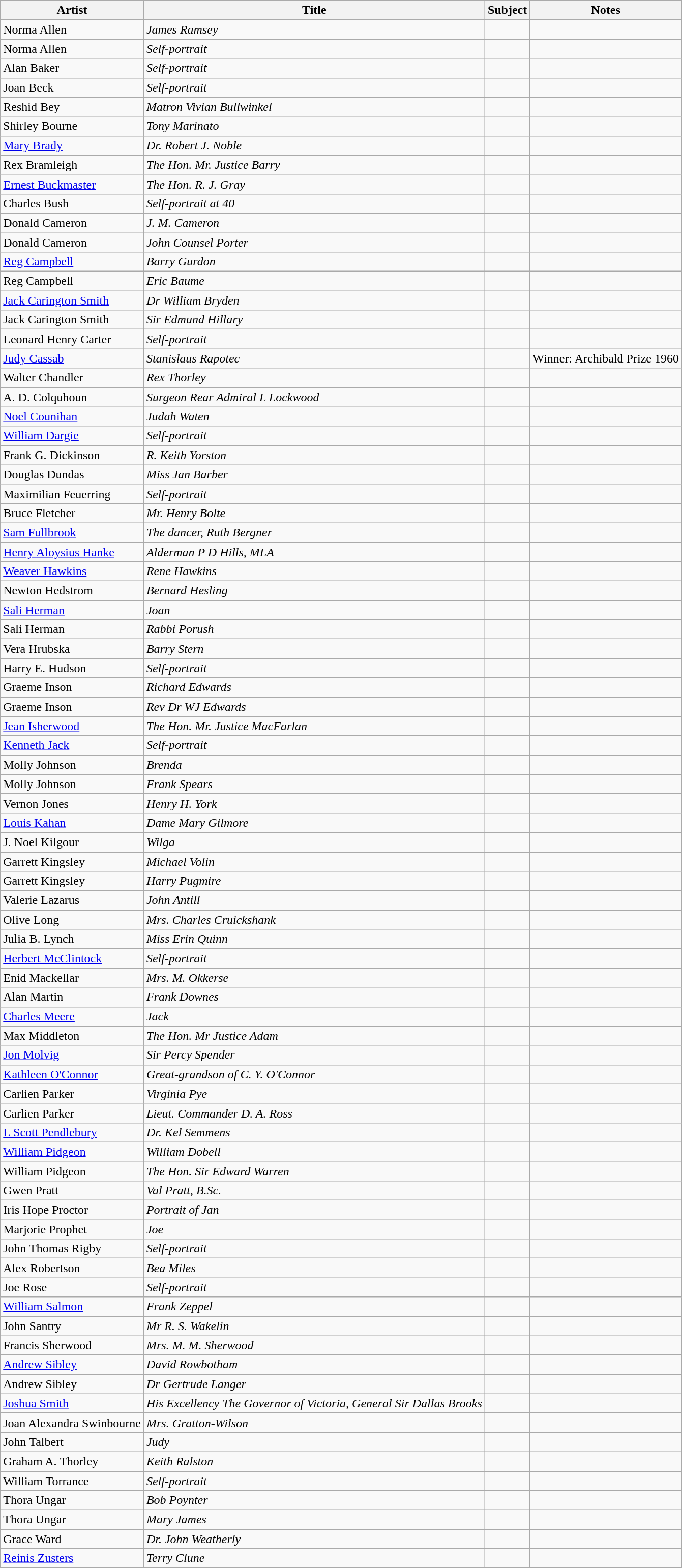<table class="wikitable sortable">
<tr>
<th>Artist</th>
<th>Title</th>
<th>Subject</th>
<th>Notes</th>
</tr>
<tr>
<td>Norma Allen</td>
<td><em>James Ramsey</em></td>
<td></td>
<td></td>
</tr>
<tr>
<td>Norma Allen</td>
<td><em>Self-portrait</em></td>
<td></td>
<td></td>
</tr>
<tr>
<td>Alan Baker</td>
<td><em>Self-portrait</em></td>
<td></td>
<td></td>
</tr>
<tr>
<td>Joan Beck</td>
<td><em>Self-portrait</em></td>
<td></td>
<td></td>
</tr>
<tr>
<td>Reshid Bey</td>
<td><em>Matron Vivian Bullwinkel</em></td>
<td></td>
<td></td>
</tr>
<tr>
<td>Shirley Bourne</td>
<td><em>Tony Marinato</em></td>
<td></td>
<td></td>
</tr>
<tr>
<td><a href='#'>Mary Brady</a></td>
<td><em>Dr. Robert J. Noble</em></td>
<td></td>
<td></td>
</tr>
<tr>
<td>Rex Bramleigh</td>
<td><em>The Hon. Mr. Justice Barry</em></td>
<td></td>
<td></td>
</tr>
<tr>
<td><a href='#'>Ernest Buckmaster</a></td>
<td><em>The Hon. R. J. Gray</em></td>
<td></td>
<td></td>
</tr>
<tr>
<td>Charles Bush</td>
<td><em>Self-portrait at 40</em></td>
<td></td>
<td></td>
</tr>
<tr>
<td>Donald Cameron</td>
<td><em>J. M. Cameron</em></td>
<td></td>
<td></td>
</tr>
<tr>
<td>Donald Cameron</td>
<td><em>John Counsel Porter</em></td>
<td></td>
<td></td>
</tr>
<tr>
<td><a href='#'>Reg Campbell</a></td>
<td><em>Barry Gurdon</em></td>
<td></td>
<td></td>
</tr>
<tr>
<td>Reg Campbell</td>
<td><em>Eric Baume</em></td>
<td></td>
<td></td>
</tr>
<tr>
<td><a href='#'>Jack Carington Smith</a></td>
<td><em>Dr William Bryden</em></td>
<td></td>
<td></td>
</tr>
<tr>
<td>Jack Carington Smith</td>
<td><em>Sir Edmund Hillary</em></td>
<td></td>
<td></td>
</tr>
<tr>
<td>Leonard Henry Carter</td>
<td><em>Self-portrait</em></td>
<td></td>
<td></td>
</tr>
<tr>
<td><a href='#'>Judy Cassab</a></td>
<td><em>Stanislaus Rapotec</em></td>
<td></td>
<td> Winner: Archibald Prize 1960</td>
</tr>
<tr>
<td>Walter Chandler</td>
<td><em>Rex Thorley</em></td>
<td></td>
<td></td>
</tr>
<tr>
<td>A. D. Colquhoun</td>
<td><em>Surgeon Rear Admiral L Lockwood</em></td>
<td></td>
<td></td>
</tr>
<tr>
<td><a href='#'>Noel Counihan</a></td>
<td><em>Judah Waten</em></td>
<td></td>
<td></td>
</tr>
<tr>
<td><a href='#'>William Dargie</a></td>
<td><em>Self-portrait</em></td>
<td></td>
<td></td>
</tr>
<tr>
<td>Frank G. Dickinson</td>
<td><em>R. Keith Yorston</em></td>
<td></td>
<td></td>
</tr>
<tr>
<td>Douglas Dundas</td>
<td><em>Miss Jan Barber</em></td>
<td></td>
<td></td>
</tr>
<tr>
<td>Maximilian Feuerring</td>
<td><em>Self-portrait</em></td>
<td></td>
<td></td>
</tr>
<tr>
<td>Bruce Fletcher</td>
<td><em>Mr. Henry Bolte</em></td>
<td></td>
<td></td>
</tr>
<tr>
<td><a href='#'>Sam Fullbrook</a></td>
<td><em>The dancer, Ruth Bergner</em></td>
<td></td>
<td></td>
</tr>
<tr>
<td><a href='#'>Henry Aloysius Hanke</a></td>
<td><em>Alderman P D Hills, MLA</em></td>
<td></td>
<td></td>
</tr>
<tr>
<td><a href='#'>Weaver Hawkins</a></td>
<td><em>Rene Hawkins</em></td>
<td></td>
<td></td>
</tr>
<tr>
<td>Newton Hedstrom</td>
<td><em>Bernard Hesling</em></td>
<td></td>
<td></td>
</tr>
<tr>
<td><a href='#'>Sali Herman</a></td>
<td><em>Joan</em></td>
<td></td>
<td></td>
</tr>
<tr>
<td>Sali Herman</td>
<td><em>Rabbi Porush</em></td>
<td></td>
<td></td>
</tr>
<tr>
<td>Vera Hrubska</td>
<td><em>Barry Stern</em></td>
<td></td>
<td></td>
</tr>
<tr>
<td>Harry E. Hudson</td>
<td><em>Self-portrait</em></td>
<td></td>
<td></td>
</tr>
<tr>
<td>Graeme Inson</td>
<td><em>Richard Edwards</em></td>
<td></td>
<td></td>
</tr>
<tr>
<td>Graeme Inson</td>
<td><em>Rev Dr WJ Edwards</em></td>
<td></td>
<td></td>
</tr>
<tr>
<td><a href='#'>Jean Isherwood</a></td>
<td><em>The Hon. Mr. Justice MacFarlan</em></td>
<td></td>
<td></td>
</tr>
<tr>
<td><a href='#'>Kenneth Jack</a></td>
<td><em>Self-portrait</em></td>
<td></td>
<td></td>
</tr>
<tr>
<td>Molly Johnson</td>
<td><em>Brenda</em></td>
<td></td>
<td></td>
</tr>
<tr>
<td>Molly Johnson</td>
<td><em>Frank Spears</em></td>
<td></td>
<td></td>
</tr>
<tr>
<td>Vernon Jones</td>
<td><em>Henry H. York</em></td>
<td></td>
<td></td>
</tr>
<tr>
<td><a href='#'>Louis Kahan</a></td>
<td><em>Dame Mary Gilmore</em></td>
<td></td>
<td></td>
</tr>
<tr>
<td>J. Noel Kilgour</td>
<td><em>Wilga</em></td>
<td></td>
<td></td>
</tr>
<tr>
<td>Garrett Kingsley</td>
<td><em>Michael Volin</em></td>
<td></td>
<td></td>
</tr>
<tr>
<td>Garrett Kingsley</td>
<td><em>Harry Pugmire</em></td>
<td></td>
<td></td>
</tr>
<tr>
<td>Valerie Lazarus</td>
<td><em>John Antill</em></td>
<td></td>
<td></td>
</tr>
<tr>
<td>Olive Long</td>
<td><em>Mrs. Charles Cruickshank</em></td>
<td></td>
<td></td>
</tr>
<tr>
<td>Julia B. Lynch</td>
<td><em>Miss Erin Quinn</em></td>
<td></td>
<td></td>
</tr>
<tr>
<td><a href='#'>Herbert McClintock</a></td>
<td><em>Self-portrait</em></td>
<td></td>
<td></td>
</tr>
<tr>
<td>Enid Mackellar</td>
<td><em>Mrs. M. Okkerse</em></td>
<td></td>
<td></td>
</tr>
<tr>
<td>Alan Martin</td>
<td><em>Frank Downes</em></td>
<td></td>
<td></td>
</tr>
<tr>
<td><a href='#'>Charles Meere</a></td>
<td><em>Jack</em></td>
<td></td>
<td></td>
</tr>
<tr>
<td>Max Middleton</td>
<td><em>The Hon. Mr Justice Adam</em></td>
<td></td>
<td></td>
</tr>
<tr>
<td><a href='#'>Jon Molvig</a></td>
<td><em>Sir Percy Spender</em></td>
<td></td>
<td></td>
</tr>
<tr>
<td><a href='#'>Kathleen O'Connor</a></td>
<td><em>Great-grandson of C. Y. O'Connor</em></td>
<td></td>
<td></td>
</tr>
<tr>
<td>Carlien Parker</td>
<td><em>Virginia Pye</em></td>
<td></td>
<td></td>
</tr>
<tr>
<td>Carlien Parker</td>
<td><em>Lieut. Commander D. A. Ross</em></td>
<td></td>
<td></td>
</tr>
<tr>
<td><a href='#'>L Scott Pendlebury</a></td>
<td><em>Dr. Kel Semmens</em></td>
<td></td>
<td></td>
</tr>
<tr>
<td><a href='#'>William Pidgeon</a></td>
<td><em>William Dobell</em></td>
<td></td>
<td></td>
</tr>
<tr>
<td>William Pidgeon</td>
<td><em>The Hon. Sir Edward Warren</em></td>
<td></td>
<td></td>
</tr>
<tr>
<td>Gwen Pratt</td>
<td><em>Val Pratt, B.Sc.</em></td>
<td></td>
<td></td>
</tr>
<tr>
<td>Iris Hope Proctor</td>
<td><em>Portrait of Jan</em></td>
<td></td>
<td></td>
</tr>
<tr>
<td>Marjorie Prophet</td>
<td><em>Joe</em></td>
<td></td>
<td></td>
</tr>
<tr>
<td>John Thomas Rigby</td>
<td><em>Self-portrait</em></td>
<td></td>
<td></td>
</tr>
<tr>
<td>Alex Robertson</td>
<td><em>Bea Miles</em></td>
<td></td>
<td></td>
</tr>
<tr>
<td>Joe Rose</td>
<td><em>Self-portrait</em></td>
<td></td>
<td></td>
</tr>
<tr>
<td><a href='#'>William Salmon</a></td>
<td><em>Frank Zeppel</em></td>
<td></td>
<td></td>
</tr>
<tr>
<td>John Santry</td>
<td><em>Mr R. S. Wakelin</em></td>
<td></td>
<td></td>
</tr>
<tr>
<td>Francis Sherwood</td>
<td><em>Mrs. M. M. Sherwood</em></td>
<td></td>
<td></td>
</tr>
<tr>
<td><a href='#'>Andrew Sibley</a></td>
<td><em>David Rowbotham</em></td>
<td></td>
<td></td>
</tr>
<tr>
<td>Andrew Sibley</td>
<td><em>Dr Gertrude Langer</em></td>
<td></td>
<td></td>
</tr>
<tr>
<td><a href='#'>Joshua Smith</a></td>
<td><em>His Excellency The Governor of Victoria, General Sir Dallas Brooks</em></td>
<td></td>
<td></td>
</tr>
<tr>
<td>Joan Alexandra Swinbourne</td>
<td><em>Mrs. Gratton-Wilson</em></td>
<td></td>
<td></td>
</tr>
<tr>
<td>John Talbert</td>
<td><em>Judy</em></td>
<td></td>
<td></td>
</tr>
<tr>
<td>Graham A. Thorley</td>
<td><em>Keith Ralston</em></td>
<td></td>
<td></td>
</tr>
<tr>
<td>William Torrance</td>
<td><em>Self-portrait</em></td>
<td></td>
<td></td>
</tr>
<tr>
<td>Thora Ungar</td>
<td><em>Bob Poynter</em></td>
<td></td>
<td></td>
</tr>
<tr>
<td>Thora Ungar</td>
<td><em>Mary James</em></td>
<td></td>
<td></td>
</tr>
<tr>
<td>Grace Ward</td>
<td><em>Dr. John Weatherly</em></td>
<td></td>
<td></td>
</tr>
<tr>
<td><a href='#'>Reinis Zusters</a></td>
<td><em>Terry Clune</em></td>
<td></td>
<td></td>
</tr>
</table>
